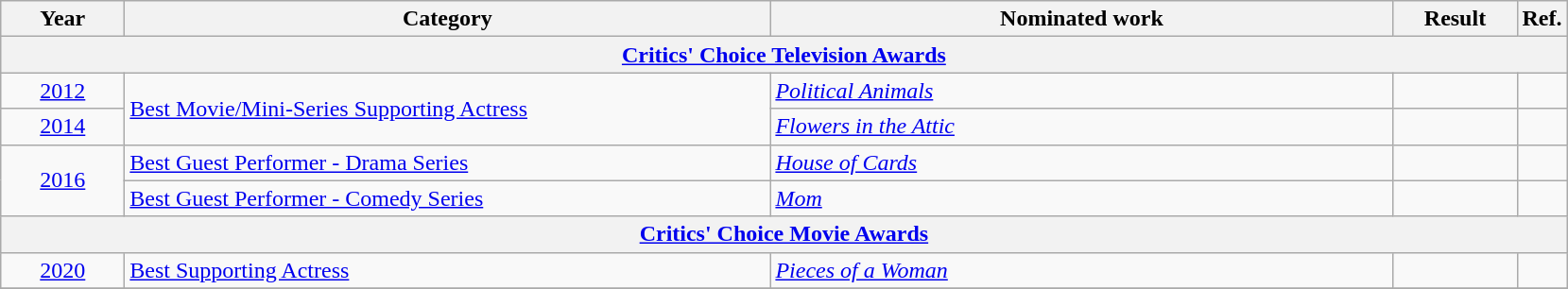<table class=wikitable>
<tr>
<th scope="col" style="width:5em;">Year</th>
<th scope="col" style="width:28em;">Category</th>
<th scope="col" style="width:27em;">Nominated work</th>
<th scope="col" style="width:5em;">Result</th>
<th>Ref.</th>
</tr>
<tr>
<th colspan=5><a href='#'>Critics' Choice Television Awards</a></th>
</tr>
<tr>
<td style="text-align:center;"><a href='#'>2012</a></td>
<td rowspan=2><a href='#'>Best Movie/Mini-Series Supporting Actress</a></td>
<td><em><a href='#'>Political Animals</a></em></td>
<td></td>
<td style="text-align:center;"></td>
</tr>
<tr>
<td style="text-align:center;"><a href='#'>2014</a></td>
<td><em><a href='#'>Flowers in the Attic</a></em></td>
<td></td>
<td style="text-align:center;"></td>
</tr>
<tr>
<td style="text-align:center;", rowspan=2><a href='#'>2016</a></td>
<td><a href='#'>Best Guest Performer - Drama Series</a></td>
<td><em><a href='#'>House of Cards</a></em></td>
<td></td>
<td style="text-align:center;"></td>
</tr>
<tr>
<td><a href='#'>Best Guest Performer - Comedy Series</a></td>
<td><em><a href='#'>Mom</a></em></td>
<td></td>
<td style="text-align:center;"></td>
</tr>
<tr>
<th colspan=5><a href='#'>Critics' Choice Movie Awards</a></th>
</tr>
<tr>
<td style="text-align:center;"><a href='#'>2020</a></td>
<td><a href='#'>Best Supporting Actress</a></td>
<td><em><a href='#'>Pieces of a Woman</a></em></td>
<td></td>
<td style="text-align:center;"></td>
</tr>
<tr>
</tr>
</table>
